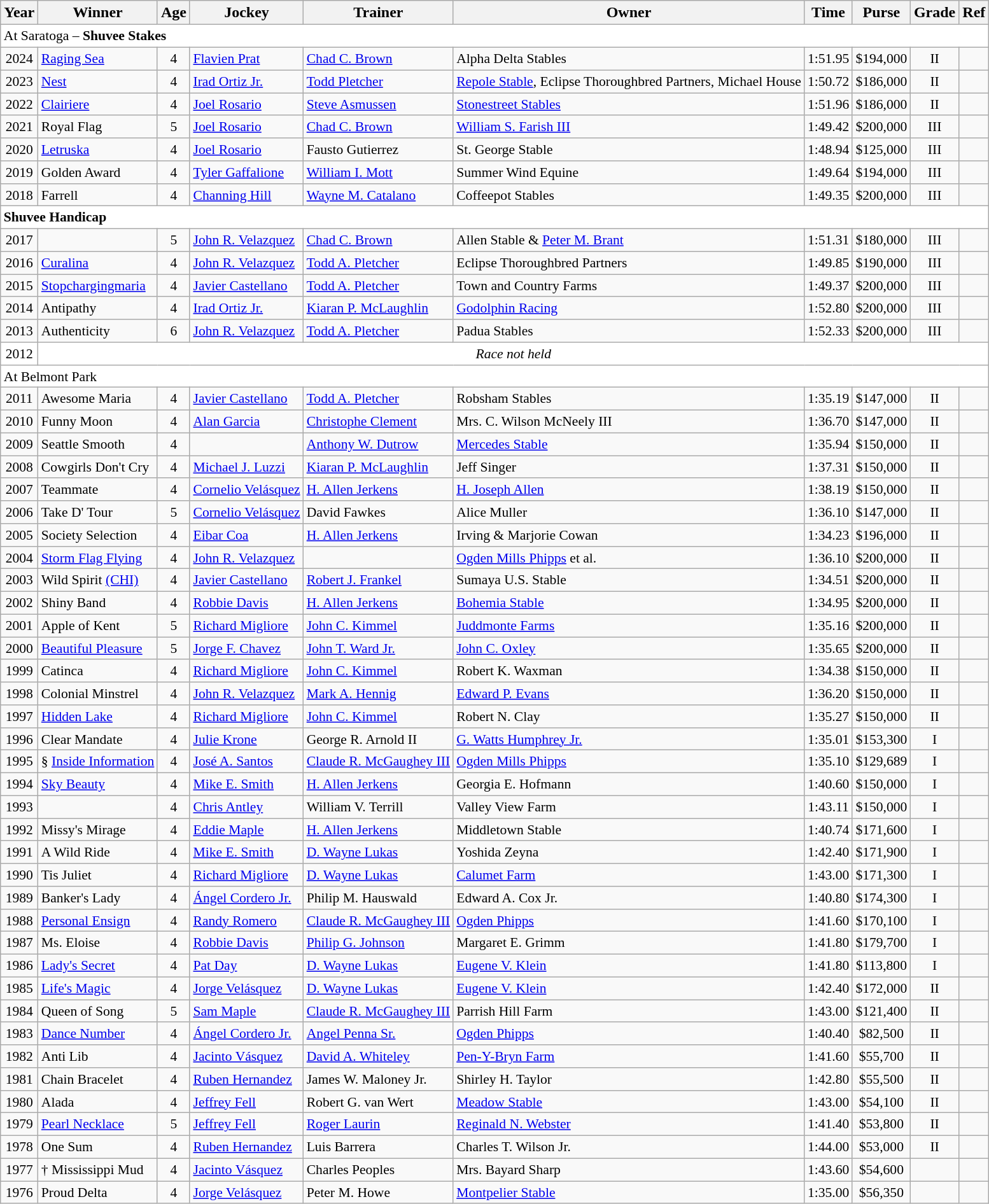<table class="wikitable sortable">
<tr>
<th>Year</th>
<th>Winner</th>
<th>Age</th>
<th>Jockey</th>
<th>Trainer</th>
<th>Owner</th>
<th>Time</th>
<th>Purse</th>
<th>Grade</th>
<th>Ref</th>
</tr>
<tr style="font-size:90%; background-color:white">
<td colspan="10" align="left">At Saratoga – <strong>Shuvee Stakes</strong></td>
</tr>
<tr style="font-size:90%;">
<td align="center">2024</td>
<td><a href='#'>Raging Sea</a></td>
<td align="center">4</td>
<td><a href='#'>Flavien Prat</a></td>
<td><a href='#'>Chad C. Brown</a></td>
<td>Alpha Delta Stables</td>
<td align="center">1:51.95</td>
<td align="center">$194,000</td>
<td align="center">II</td>
<td></td>
</tr>
<tr style="font-size:90%;">
<td align="center">2023</td>
<td><a href='#'>Nest</a></td>
<td align="center">4</td>
<td><a href='#'>Irad Ortiz Jr.</a></td>
<td><a href='#'>Todd Pletcher</a></td>
<td><a href='#'>Repole Stable</a>, Eclipse Thoroughbred Partners, Michael House</td>
<td align="center">1:50.72</td>
<td align="center">$186,000</td>
<td align="center">II</td>
<td></td>
</tr>
<tr style="font-size:90%;">
<td align="center">2022</td>
<td><a href='#'>Clairiere</a></td>
<td align="center">4</td>
<td><a href='#'>Joel Rosario</a></td>
<td><a href='#'>Steve Asmussen</a></td>
<td><a href='#'>Stonestreet Stables</a></td>
<td align="center">1:51.96</td>
<td align="center">$186,000</td>
<td align="center">II</td>
<td></td>
</tr>
<tr style="font-size:90%;">
<td align="center">2021</td>
<td>Royal Flag</td>
<td align="center">5</td>
<td><a href='#'>Joel Rosario</a></td>
<td><a href='#'>Chad C. Brown</a></td>
<td><a href='#'>William S. Farish III</a></td>
<td align="center">1:49.42</td>
<td align="center">$200,000</td>
<td align="center">III</td>
<td></td>
</tr>
<tr style="font-size:90%;">
<td align="center">2020</td>
<td><a href='#'>Letruska</a></td>
<td align="center">4</td>
<td><a href='#'>Joel Rosario</a></td>
<td>Fausto Gutierrez</td>
<td>St. George Stable</td>
<td align="center">1:48.94</td>
<td align="center">$125,000</td>
<td align="center">III</td>
<td></td>
</tr>
<tr style="font-size:90%;">
<td align="center">2019</td>
<td>Golden Award</td>
<td align="center">4</td>
<td><a href='#'>Tyler Gaffalione</a></td>
<td><a href='#'>William I. Mott</a></td>
<td>Summer Wind Equine</td>
<td align="center">1:49.64</td>
<td align="center">$194,000</td>
<td align="center">III</td>
<td></td>
</tr>
<tr style="font-size:90%;">
<td align="center">2018</td>
<td>Farrell</td>
<td align="center">4</td>
<td><a href='#'>Channing Hill</a></td>
<td><a href='#'>Wayne M. Catalano</a></td>
<td>Coffeepot Stables</td>
<td align="center">1:49.35</td>
<td align="center">$200,000</td>
<td align="center">III</td>
<td></td>
</tr>
<tr style="font-size:90%; background-color:white">
<td colspan="10" align="left"><strong>Shuvee Handicap</strong></td>
</tr>
<tr style="font-size:90%;">
<td align="center">2017</td>
<td></td>
<td align="center">5</td>
<td><a href='#'>John R. Velazquez</a></td>
<td><a href='#'>Chad C. Brown</a></td>
<td>Allen Stable & <a href='#'>Peter M. Brant</a></td>
<td align="center">1:51.31</td>
<td align="center">$180,000</td>
<td align="center">III</td>
<td></td>
</tr>
<tr style="font-size:90%;">
<td align="center">2016</td>
<td><a href='#'>Curalina</a></td>
<td align="center">4</td>
<td><a href='#'>John R. Velazquez</a></td>
<td><a href='#'>Todd A. Pletcher</a></td>
<td>Eclipse Thoroughbred Partners</td>
<td align="center">1:49.85</td>
<td align="center">$190,000</td>
<td align="center">III</td>
<td></td>
</tr>
<tr style="font-size:90%;">
<td align="center">2015</td>
<td><a href='#'>Stopchargingmaria</a></td>
<td align="center">4</td>
<td><a href='#'>Javier Castellano</a></td>
<td><a href='#'>Todd A. Pletcher</a></td>
<td>Town and Country Farms</td>
<td align="center">1:49.37</td>
<td align="center">$200,000</td>
<td align="center">III</td>
<td></td>
</tr>
<tr style="font-size:90%;">
<td align="center">2014</td>
<td>Antipathy</td>
<td align="center">4</td>
<td><a href='#'>Irad Ortiz Jr.</a></td>
<td><a href='#'>Kiaran P. McLaughlin</a></td>
<td><a href='#'>Godolphin Racing</a></td>
<td align="center">1:52.80</td>
<td align="center">$200,000</td>
<td align="center">III</td>
<td></td>
</tr>
<tr style="font-size:90%;">
<td align="center">2013</td>
<td>Authenticity</td>
<td align="center">6</td>
<td><a href='#'>John R. Velazquez</a></td>
<td><a href='#'>Todd A. Pletcher</a></td>
<td>Padua Stables</td>
<td align="center">1:52.33</td>
<td align="center">$200,000</td>
<td align="center">III</td>
<td></td>
</tr>
<tr style="font-size:90%; background-color:white">
<td align="center">2012</td>
<td colspan="9" align="center"><em>Race not held</em></td>
</tr>
<tr style="font-size:90%; background-color:white">
<td colspan="10" align="left">At Belmont Park</td>
</tr>
<tr style="font-size:90%;">
<td align="center">2011</td>
<td>Awesome Maria</td>
<td align="center">4</td>
<td><a href='#'>Javier Castellano</a></td>
<td><a href='#'>Todd A. Pletcher</a></td>
<td>Robsham Stables</td>
<td align="center">1:35.19</td>
<td align="center">$147,000</td>
<td align="center">II</td>
<td></td>
</tr>
<tr style="font-size:90%;">
<td align="center">2010</td>
<td>Funny Moon</td>
<td align="center">4</td>
<td><a href='#'>Alan Garcia</a></td>
<td><a href='#'>Christophe Clement</a></td>
<td>Mrs. C. Wilson McNeely III</td>
<td align="center">1:36.70</td>
<td align="center">$147,000</td>
<td align="center">II</td>
<td></td>
</tr>
<tr style="font-size:90%;">
<td align="center">2009</td>
<td>Seattle Smooth</td>
<td align="center">4</td>
<td></td>
<td><a href='#'>Anthony W. Dutrow</a></td>
<td><a href='#'>Mercedes Stable</a></td>
<td align="center">1:35.94</td>
<td align="center">$150,000</td>
<td align="center">II</td>
<td></td>
</tr>
<tr style="font-size:90%;">
<td align="center">2008</td>
<td>Cowgirls Don't Cry</td>
<td align="center">4</td>
<td><a href='#'>Michael J. Luzzi</a></td>
<td><a href='#'>Kiaran P. McLaughlin</a></td>
<td>Jeff Singer</td>
<td align="center">1:37.31</td>
<td align="center">$150,000</td>
<td align="center">II</td>
<td></td>
</tr>
<tr style="font-size:90%;">
<td align="center">2007</td>
<td>Teammate</td>
<td align="center">4</td>
<td><a href='#'>Cornelio Velásquez</a></td>
<td><a href='#'>H. Allen Jerkens</a></td>
<td><a href='#'>H. Joseph Allen</a></td>
<td align="center">1:38.19</td>
<td align="center">$150,000</td>
<td align="center">II</td>
<td></td>
</tr>
<tr style="font-size:90%;">
<td align="center">2006</td>
<td>Take D' Tour</td>
<td align="center">5</td>
<td><a href='#'>Cornelio Velásquez</a></td>
<td>David Fawkes</td>
<td>Alice Muller</td>
<td align="center">1:36.10</td>
<td align="center">$147,000</td>
<td align="center">II</td>
<td></td>
</tr>
<tr style="font-size:90%;">
<td align="center">2005</td>
<td>Society Selection</td>
<td align="center">4</td>
<td><a href='#'>Eibar Coa</a></td>
<td><a href='#'>H. Allen Jerkens</a></td>
<td>Irving & Marjorie Cowan</td>
<td align="center">1:34.23</td>
<td align="center">$196,000</td>
<td align="center">II</td>
<td></td>
</tr>
<tr style="font-size:90%;">
<td align="center">2004</td>
<td><a href='#'>Storm Flag Flying</a></td>
<td align="center">4</td>
<td><a href='#'>John R. Velazquez</a></td>
<td></td>
<td><a href='#'>Ogden Mills Phipps</a> et al.</td>
<td align="center">1:36.10</td>
<td align="center">$200,000</td>
<td align="center">II</td>
<td></td>
</tr>
<tr style="font-size:90%;">
<td align="center">2003</td>
<td>Wild Spirit <a href='#'>(CHI)</a></td>
<td align="center">4</td>
<td><a href='#'>Javier Castellano</a></td>
<td><a href='#'>Robert J. Frankel</a></td>
<td>Sumaya U.S. Stable</td>
<td align="center">1:34.51</td>
<td align="center">$200,000</td>
<td align="center">II</td>
<td></td>
</tr>
<tr style="font-size:90%;">
<td align="center">2002</td>
<td>Shiny Band</td>
<td align="center">4</td>
<td><a href='#'>Robbie Davis</a></td>
<td><a href='#'>H. Allen Jerkens</a></td>
<td><a href='#'>Bohemia Stable</a></td>
<td align="center">1:34.95</td>
<td align="center">$200,000</td>
<td align="center">II</td>
<td></td>
</tr>
<tr style="font-size:90%;">
<td align="center">2001</td>
<td>Apple of Kent</td>
<td align="center">5</td>
<td><a href='#'>Richard Migliore</a></td>
<td><a href='#'>John C. Kimmel</a></td>
<td><a href='#'>Juddmonte Farms</a></td>
<td align="center">1:35.16</td>
<td align="center">$200,000</td>
<td align="center">II</td>
<td></td>
</tr>
<tr style="font-size:90%;">
<td align="center">2000</td>
<td><a href='#'>Beautiful Pleasure</a></td>
<td align="center">5</td>
<td><a href='#'>Jorge F. Chavez</a></td>
<td><a href='#'>John T. Ward Jr.</a></td>
<td><a href='#'>John C. Oxley</a></td>
<td align="center">1:35.65</td>
<td align="center">$200,000</td>
<td align="center">II</td>
<td></td>
</tr>
<tr style="font-size:90%;">
<td align="center">1999</td>
<td>Catinca</td>
<td align="center">4</td>
<td><a href='#'>Richard Migliore</a></td>
<td><a href='#'>John C. Kimmel</a></td>
<td>Robert K. Waxman</td>
<td align="center">1:34.38</td>
<td align="center">$150,000</td>
<td align="center">II</td>
<td></td>
</tr>
<tr style="font-size:90%;">
<td align="center">1998</td>
<td>Colonial Minstrel</td>
<td align="center">4</td>
<td><a href='#'>John R. Velazquez</a></td>
<td><a href='#'>Mark A. Hennig</a></td>
<td><a href='#'>Edward P. Evans</a></td>
<td align="center">1:36.20</td>
<td align="center">$150,000</td>
<td align="center">II</td>
<td></td>
</tr>
<tr style="font-size:90%;">
<td align="center">1997</td>
<td><a href='#'>Hidden Lake</a></td>
<td align="center">4</td>
<td><a href='#'>Richard Migliore</a></td>
<td><a href='#'>John C. Kimmel</a></td>
<td>Robert N. Clay</td>
<td align="center">1:35.27</td>
<td align="center">$150,000</td>
<td align="center">II</td>
<td></td>
</tr>
<tr style="font-size:90%;">
<td align="center">1996</td>
<td>Clear Mandate</td>
<td align="center">4</td>
<td><a href='#'>Julie Krone</a></td>
<td>George R. Arnold II</td>
<td><a href='#'>G. Watts Humphrey Jr.</a></td>
<td align="center">1:35.01</td>
<td align="center">$153,300</td>
<td align="center">I</td>
<td></td>
</tr>
<tr style="font-size:90%;">
<td align="center">1995</td>
<td>§ <a href='#'>Inside Information</a></td>
<td align="center">4</td>
<td><a href='#'>José A. Santos</a></td>
<td><a href='#'>Claude R. McGaughey III</a></td>
<td><a href='#'>Ogden Mills Phipps</a></td>
<td align="center">1:35.10</td>
<td align="center">$129,689</td>
<td align="center">I</td>
<td></td>
</tr>
<tr style="font-size:90%;">
<td align="center">1994</td>
<td><a href='#'>Sky Beauty</a></td>
<td align="center">4</td>
<td><a href='#'>Mike E. Smith</a></td>
<td><a href='#'>H. Allen Jerkens</a></td>
<td>Georgia E. Hofmann</td>
<td align="center">1:40.60</td>
<td align="center">$150,000</td>
<td align="center">I</td>
<td></td>
</tr>
<tr style="font-size:90%;">
<td align="center">1993</td>
<td></td>
<td align="center">4</td>
<td><a href='#'>Chris Antley</a></td>
<td>William V. Terrill</td>
<td>Valley View Farm</td>
<td align="center">1:43.11</td>
<td align="center">$150,000</td>
<td align="center">I</td>
<td></td>
</tr>
<tr style="font-size:90%;">
<td align="center">1992</td>
<td>Missy's Mirage</td>
<td align="center">4</td>
<td><a href='#'>Eddie Maple</a></td>
<td><a href='#'>H. Allen Jerkens</a></td>
<td>Middletown Stable</td>
<td align="center">1:40.74</td>
<td align="center">$171,600</td>
<td align="center">I</td>
<td></td>
</tr>
<tr style="font-size:90%;">
<td align="center">1991</td>
<td>A Wild Ride</td>
<td align="center">4</td>
<td><a href='#'>Mike E. Smith</a></td>
<td><a href='#'>D. Wayne Lukas</a></td>
<td>Yoshida Zeyna</td>
<td align="center">1:42.40</td>
<td align="center">$171,900</td>
<td align="center">I</td>
<td></td>
</tr>
<tr style="font-size:90%;">
<td align="center">1990</td>
<td>Tis Juliet</td>
<td align="center">4</td>
<td><a href='#'>Richard Migliore</a></td>
<td><a href='#'>D. Wayne Lukas</a></td>
<td><a href='#'>Calumet Farm</a></td>
<td align="center">1:43.00</td>
<td align="center">$171,300</td>
<td align="center">I</td>
<td></td>
</tr>
<tr style="font-size:90%;">
<td align="center">1989</td>
<td>Banker's Lady</td>
<td align="center">4</td>
<td><a href='#'>Ángel Cordero Jr.</a></td>
<td>Philip M. Hauswald</td>
<td>Edward A. Cox Jr.</td>
<td align="center">1:40.80</td>
<td align="center">$174,300</td>
<td align="center">I</td>
<td></td>
</tr>
<tr style="font-size:90%;">
<td align="center">1988</td>
<td><a href='#'>Personal Ensign</a></td>
<td align="center">4</td>
<td><a href='#'>Randy Romero</a></td>
<td><a href='#'>Claude R. McGaughey III</a></td>
<td><a href='#'>Ogden Phipps</a></td>
<td align="center">1:41.60</td>
<td align="center">$170,100</td>
<td align="center">I</td>
<td></td>
</tr>
<tr style="font-size:90%;">
<td align="center">1987</td>
<td>Ms. Eloise</td>
<td align="center">4</td>
<td><a href='#'>Robbie Davis</a></td>
<td><a href='#'>Philip G. Johnson</a></td>
<td>Margaret E. Grimm</td>
<td align="center">1:41.80</td>
<td align="center">$179,700</td>
<td align="center">I</td>
<td></td>
</tr>
<tr style="font-size:90%;">
<td align="center">1986</td>
<td><a href='#'>Lady's Secret</a></td>
<td align="center">4</td>
<td><a href='#'>Pat Day</a></td>
<td><a href='#'>D. Wayne Lukas</a></td>
<td><a href='#'>Eugene V. Klein</a></td>
<td align="center">1:41.80</td>
<td align="center">$113,800</td>
<td align="center">I</td>
<td></td>
</tr>
<tr style="font-size:90%;">
<td align="center">1985</td>
<td><a href='#'>Life's Magic</a></td>
<td align="center">4</td>
<td><a href='#'>Jorge Velásquez</a></td>
<td><a href='#'>D. Wayne Lukas</a></td>
<td><a href='#'>Eugene V. Klein</a></td>
<td align="center">1:42.40</td>
<td align="center">$172,000</td>
<td align="center">II</td>
<td></td>
</tr>
<tr style="font-size:90%;">
<td align="center">1984</td>
<td>Queen of Song</td>
<td align="center">5</td>
<td><a href='#'>Sam Maple</a></td>
<td><a href='#'>Claude R. McGaughey III</a></td>
<td>Parrish Hill Farm</td>
<td align="center">1:43.00</td>
<td align="center">$121,400</td>
<td align="center">II</td>
<td></td>
</tr>
<tr style="font-size:90%;">
<td align="center">1983</td>
<td><a href='#'>Dance Number</a></td>
<td align="center">4</td>
<td><a href='#'>Ángel Cordero Jr.</a></td>
<td><a href='#'>Angel Penna Sr.</a></td>
<td><a href='#'>Ogden Phipps</a></td>
<td align="center">1:40.40</td>
<td align="center">$82,500</td>
<td align="center">II</td>
<td></td>
</tr>
<tr style="font-size:90%;">
<td align="center">1982</td>
<td>Anti Lib</td>
<td align="center">4</td>
<td><a href='#'>Jacinto Vásquez</a></td>
<td><a href='#'>David A. Whiteley</a></td>
<td><a href='#'>Pen-Y-Bryn Farm</a></td>
<td align="center">1:41.60</td>
<td align="center">$55,700</td>
<td align="center">II</td>
<td></td>
</tr>
<tr style="font-size:90%;">
<td align="center">1981</td>
<td>Chain Bracelet</td>
<td align="center">4</td>
<td><a href='#'>Ruben Hernandez</a></td>
<td>James W. Maloney Jr.</td>
<td>Shirley H. Taylor</td>
<td align="center">1:42.80</td>
<td align="center">$55,500</td>
<td align="center">II</td>
<td></td>
</tr>
<tr style="font-size:90%;">
<td align="center">1980</td>
<td>Alada</td>
<td align="center">4</td>
<td><a href='#'>Jeffrey Fell</a></td>
<td>Robert G. van Wert</td>
<td><a href='#'>Meadow Stable</a></td>
<td align="center">1:43.00</td>
<td align="center">$54,100</td>
<td align="center">II</td>
<td></td>
</tr>
<tr style="font-size:90%;">
<td align="center">1979</td>
<td><a href='#'>Pearl Necklace</a></td>
<td align="center">5</td>
<td><a href='#'>Jeffrey Fell</a></td>
<td><a href='#'>Roger Laurin</a></td>
<td><a href='#'>Reginald N. Webster</a></td>
<td align="center">1:41.40</td>
<td align="center">$53,800</td>
<td align="center">II</td>
<td></td>
</tr>
<tr style="font-size:90%;">
<td align="center">1978</td>
<td>One Sum</td>
<td align="center">4</td>
<td><a href='#'>Ruben Hernandez</a></td>
<td>Luis Barrera</td>
<td>Charles T. Wilson Jr.</td>
<td align="center">1:44.00</td>
<td align="center">$53,000</td>
<td align="center">II</td>
<td></td>
</tr>
<tr style="font-size:90%;">
<td align="center">1977</td>
<td>† Mississippi Mud</td>
<td align="center">4</td>
<td><a href='#'>Jacinto Vásquez</a></td>
<td>Charles Peoples</td>
<td>Mrs. Bayard Sharp</td>
<td align="center">1:43.60</td>
<td align="center">$54,600</td>
<td align="center"></td>
<td></td>
</tr>
<tr style="font-size:90%;">
<td align="center">1976</td>
<td>Proud Delta</td>
<td align="center">4</td>
<td><a href='#'>Jorge Velásquez</a></td>
<td>Peter M. Howe</td>
<td><a href='#'>Montpelier Stable</a></td>
<td align="center">1:35.00</td>
<td align="center">$56,350</td>
<td align="center"></td>
<td></td>
</tr>
</table>
